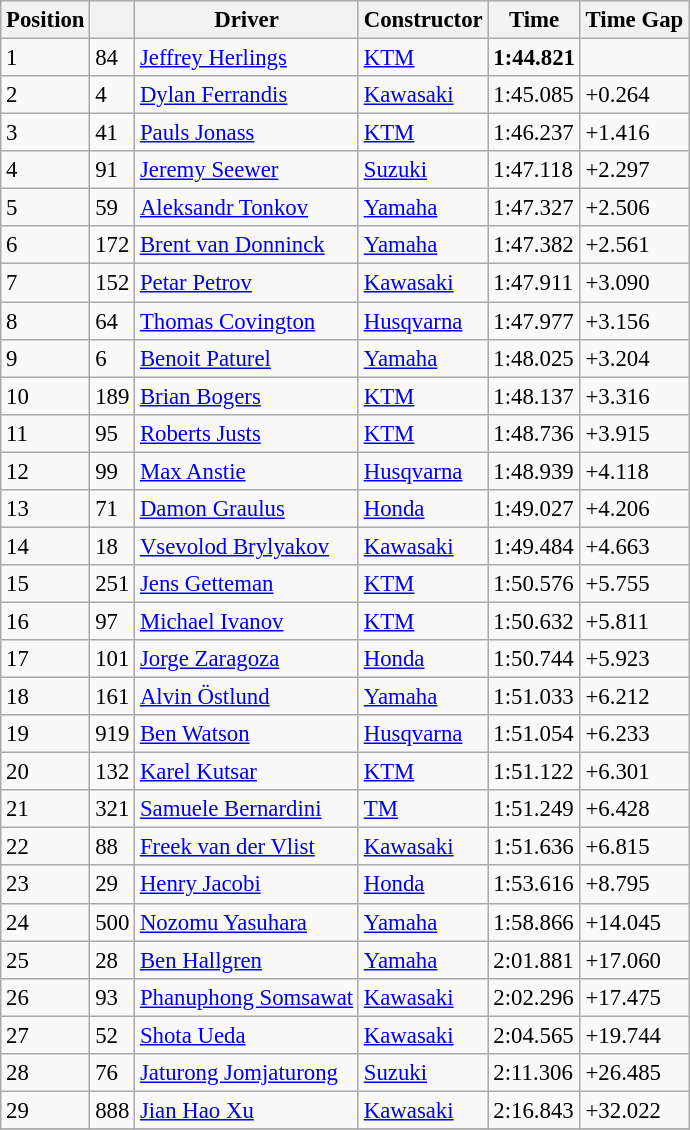<table class="wikitable" style="font-size:95%;">
<tr>
<th>Position</th>
<th></th>
<th>Driver</th>
<th>Constructor</th>
<th>Time</th>
<th>Time Gap</th>
</tr>
<tr>
<td>1</td>
<td>84</td>
<td> <a href='#'>Jeffrey Herlings</a></td>
<td><a href='#'>KTM</a></td>
<td><strong>1:44.821</strong></td>
<td></td>
</tr>
<tr>
<td>2</td>
<td>4</td>
<td> <a href='#'>Dylan Ferrandis</a></td>
<td><a href='#'>Kawasaki</a></td>
<td>1:45.085</td>
<td>+0.264</td>
</tr>
<tr>
<td>3</td>
<td>41</td>
<td> <a href='#'>Pauls Jonass</a></td>
<td><a href='#'>KTM</a></td>
<td>1:46.237</td>
<td>+1.416</td>
</tr>
<tr>
<td>4</td>
<td>91</td>
<td> <a href='#'>Jeremy Seewer</a></td>
<td><a href='#'>Suzuki</a></td>
<td>1:47.118</td>
<td>+2.297</td>
</tr>
<tr>
<td>5</td>
<td>59</td>
<td> <a href='#'>Aleksandr Tonkov</a></td>
<td><a href='#'>Yamaha</a></td>
<td>1:47.327</td>
<td>+2.506</td>
</tr>
<tr>
<td>6</td>
<td>172</td>
<td> <a href='#'>Brent van Donninck</a></td>
<td><a href='#'>Yamaha</a></td>
<td>1:47.382</td>
<td>+2.561</td>
</tr>
<tr>
<td>7</td>
<td>152</td>
<td> <a href='#'>Petar Petrov</a></td>
<td><a href='#'>Kawasaki</a></td>
<td>1:47.911</td>
<td>+3.090</td>
</tr>
<tr>
<td>8</td>
<td>64</td>
<td> <a href='#'>Thomas Covington</a></td>
<td><a href='#'>Husqvarna</a></td>
<td>1:47.977</td>
<td>+3.156</td>
</tr>
<tr>
<td>9</td>
<td>6</td>
<td> <a href='#'>Benoit Paturel</a></td>
<td><a href='#'>Yamaha</a></td>
<td>1:48.025</td>
<td>+3.204</td>
</tr>
<tr>
<td>10</td>
<td>189</td>
<td> <a href='#'>Brian Bogers</a></td>
<td><a href='#'>KTM</a></td>
<td>1:48.137</td>
<td>+3.316</td>
</tr>
<tr>
<td>11</td>
<td>95</td>
<td> <a href='#'>Roberts Justs</a></td>
<td><a href='#'>KTM</a></td>
<td>1:48.736</td>
<td>+3.915</td>
</tr>
<tr>
<td>12</td>
<td>99</td>
<td> <a href='#'>Max Anstie</a></td>
<td><a href='#'>Husqvarna</a></td>
<td>1:48.939</td>
<td>+4.118</td>
</tr>
<tr>
<td>13</td>
<td>71</td>
<td> <a href='#'>Damon Graulus</a></td>
<td><a href='#'>Honda</a></td>
<td>1:49.027</td>
<td>+4.206</td>
</tr>
<tr>
<td>14</td>
<td>18</td>
<td> <a href='#'>Vsevolod Brylyakov</a></td>
<td><a href='#'>Kawasaki</a></td>
<td>1:49.484</td>
<td>+4.663</td>
</tr>
<tr>
<td>15</td>
<td>251</td>
<td> <a href='#'>Jens Getteman</a></td>
<td><a href='#'>KTM</a></td>
<td>1:50.576</td>
<td>+5.755</td>
</tr>
<tr>
<td>16</td>
<td>97</td>
<td> <a href='#'>Michael Ivanov</a></td>
<td><a href='#'>KTM</a></td>
<td>1:50.632</td>
<td>+5.811</td>
</tr>
<tr>
<td>17</td>
<td>101</td>
<td> <a href='#'>Jorge Zaragoza</a></td>
<td><a href='#'>Honda</a></td>
<td>1:50.744</td>
<td>+5.923</td>
</tr>
<tr>
<td>18</td>
<td>161</td>
<td> <a href='#'>Alvin Östlund</a></td>
<td><a href='#'>Yamaha</a></td>
<td>1:51.033</td>
<td>+6.212</td>
</tr>
<tr>
<td>19</td>
<td>919</td>
<td> <a href='#'>Ben Watson</a></td>
<td><a href='#'>Husqvarna</a></td>
<td>1:51.054</td>
<td>+6.233</td>
</tr>
<tr>
<td>20</td>
<td>132</td>
<td> <a href='#'>Karel Kutsar</a></td>
<td><a href='#'>KTM</a></td>
<td>1:51.122</td>
<td>+6.301</td>
</tr>
<tr>
<td>21</td>
<td>321</td>
<td> <a href='#'>Samuele Bernardini</a></td>
<td><a href='#'>TM</a></td>
<td>1:51.249</td>
<td>+6.428</td>
</tr>
<tr>
<td>22</td>
<td>88</td>
<td> <a href='#'>Freek van der Vlist</a></td>
<td><a href='#'>Kawasaki</a></td>
<td>1:51.636</td>
<td>+6.815</td>
</tr>
<tr>
<td>23</td>
<td>29</td>
<td> <a href='#'>Henry Jacobi</a></td>
<td><a href='#'>Honda</a></td>
<td>1:53.616</td>
<td>+8.795</td>
</tr>
<tr>
<td>24</td>
<td>500</td>
<td> <a href='#'>Nozomu Yasuhara</a></td>
<td><a href='#'>Yamaha</a></td>
<td>1:58.866</td>
<td>+14.045</td>
</tr>
<tr>
<td>25</td>
<td>28</td>
<td> <a href='#'>Ben Hallgren</a></td>
<td><a href='#'>Yamaha</a></td>
<td>2:01.881</td>
<td>+17.060</td>
</tr>
<tr>
<td>26</td>
<td>93</td>
<td> <a href='#'>Phanuphong Somsawat</a></td>
<td><a href='#'>Kawasaki</a></td>
<td>2:02.296</td>
<td>+17.475</td>
</tr>
<tr>
<td>27</td>
<td>52</td>
<td> <a href='#'>Shota Ueda</a></td>
<td><a href='#'>Kawasaki</a></td>
<td>2:04.565</td>
<td>+19.744</td>
</tr>
<tr>
<td>28</td>
<td>76</td>
<td> <a href='#'>Jaturong Jomjaturong</a></td>
<td><a href='#'>Suzuki</a></td>
<td>2:11.306</td>
<td>+26.485</td>
</tr>
<tr>
<td>29</td>
<td>888</td>
<td> <a href='#'>Jian Hao Xu</a></td>
<td><a href='#'>Kawasaki</a></td>
<td>2:16.843</td>
<td>+32.022</td>
</tr>
<tr>
</tr>
</table>
